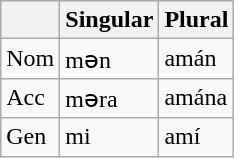<table class="wikitable">
<tr>
<th></th>
<th>Singular</th>
<th>Plural</th>
</tr>
<tr>
<td>Nom</td>
<td>mən</td>
<td>amán</td>
</tr>
<tr>
<td>Acc</td>
<td>məra</td>
<td>amána</td>
</tr>
<tr>
<td>Gen</td>
<td>mi</td>
<td>amí</td>
</tr>
</table>
